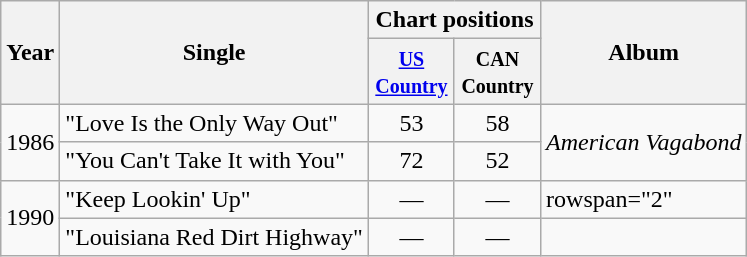<table class="wikitable">
<tr>
<th rowspan="2">Year</th>
<th rowspan="2">Single</th>
<th colspan="2">Chart positions</th>
<th rowspan="2">Album</th>
</tr>
<tr>
<th style="width:50px;"><small><a href='#'>US Country</a></small></th>
<th style="width:50px;"><small>CAN Country</small></th>
</tr>
<tr>
<td rowspan="2">1986</td>
<td>"Love Is the Only Way Out"</td>
<td style="text-align:center;">53</td>
<td style="text-align:center;">58</td>
<td rowspan="2"><em>American Vagabond</em></td>
</tr>
<tr>
<td>"You Can't Take It with You"</td>
<td style="text-align:center;">72</td>
<td style="text-align:center;">52</td>
</tr>
<tr>
<td rowspan="2">1990</td>
<td>"Keep Lookin' Up"</td>
<td style="text-align:center;">—</td>
<td style="text-align:center;">—</td>
<td>rowspan="2" </td>
</tr>
<tr>
<td>"Louisiana Red Dirt Highway"</td>
<td style="text-align:center;">—</td>
<td style="text-align:center;">—</td>
</tr>
</table>
